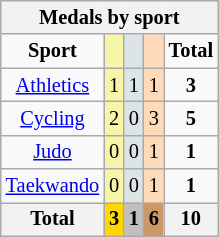<table class="wikitable" style=font-size:85%;float:center;text-align:center>
<tr style="background:#efefef;">
<th colspan=5><strong>Medals by sport</strong></th>
</tr>
<tr align=center>
<td><strong>Sport</strong></td>
<td bgcolor=#f7f6a8></td>
<td bgcolor=#dce5e5></td>
<td bgcolor=#ffdab9></td>
<td><strong>Total</strong></td>
</tr>
<tr align=center>
<td><a href='#'>Athletics</a></td>
<td style="background:#F7F6A8;">1</td>
<td style="background:#DCE5E5;">1</td>
<td style="background:#FFDAB9;">1</td>
<td><strong>3</strong></td>
</tr>
<tr align=center>
<td><a href='#'>Cycling</a></td>
<td style="background:#F7F6A8;">2</td>
<td style="background:#DCE5E5;">0</td>
<td style="background:#FFDAB9;">3</td>
<td><strong>5</strong></td>
</tr>
<tr align=center>
<td><a href='#'>Judo</a></td>
<td style="background:#F7F6A8;">0</td>
<td style="background:#DCE5E5;">0</td>
<td style="background:#FFDAB9;">1</td>
<td><strong>1</strong></td>
</tr>
<tr align=center>
<td><a href='#'>Taekwando</a></td>
<td style="background:#F7F6A8;">0</td>
<td style="background:#DCE5E5;">0</td>
<td style="background:#FFDAB9;">1</td>
<td><strong>1</strong></td>
</tr>
<tr align=center>
<th><strong>Total</strong></th>
<th style="background:gold;"><strong>3</strong></th>
<th style="background:silver;"><strong>1</strong></th>
<th style="background:#c96;"><strong>6</strong></th>
<th><strong>10</strong></th>
</tr>
</table>
